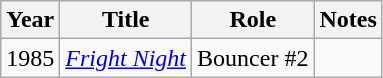<table class="wikitable">
<tr>
<th>Year</th>
<th>Title</th>
<th>Role</th>
<th>Notes</th>
</tr>
<tr>
<td>1985</td>
<td><em><a href='#'>Fright Night</a></em></td>
<td>Bouncer #2</td>
<td></td>
</tr>
</table>
